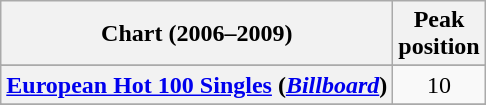<table class="wikitable sortable plainrowheaders" style="text-align:center">
<tr>
<th scope="col">Chart (2006–2009)</th>
<th scope="col">Peak<br>position</th>
</tr>
<tr>
</tr>
<tr>
</tr>
<tr>
</tr>
<tr>
</tr>
<tr>
</tr>
<tr>
</tr>
<tr>
<th scope="row"><a href='#'>European Hot 100 Singles</a> (<em><a href='#'>Billboard</a></em>)</th>
<td>10</td>
</tr>
<tr>
</tr>
<tr>
</tr>
<tr>
</tr>
<tr>
</tr>
<tr>
</tr>
<tr>
</tr>
<tr>
</tr>
</table>
